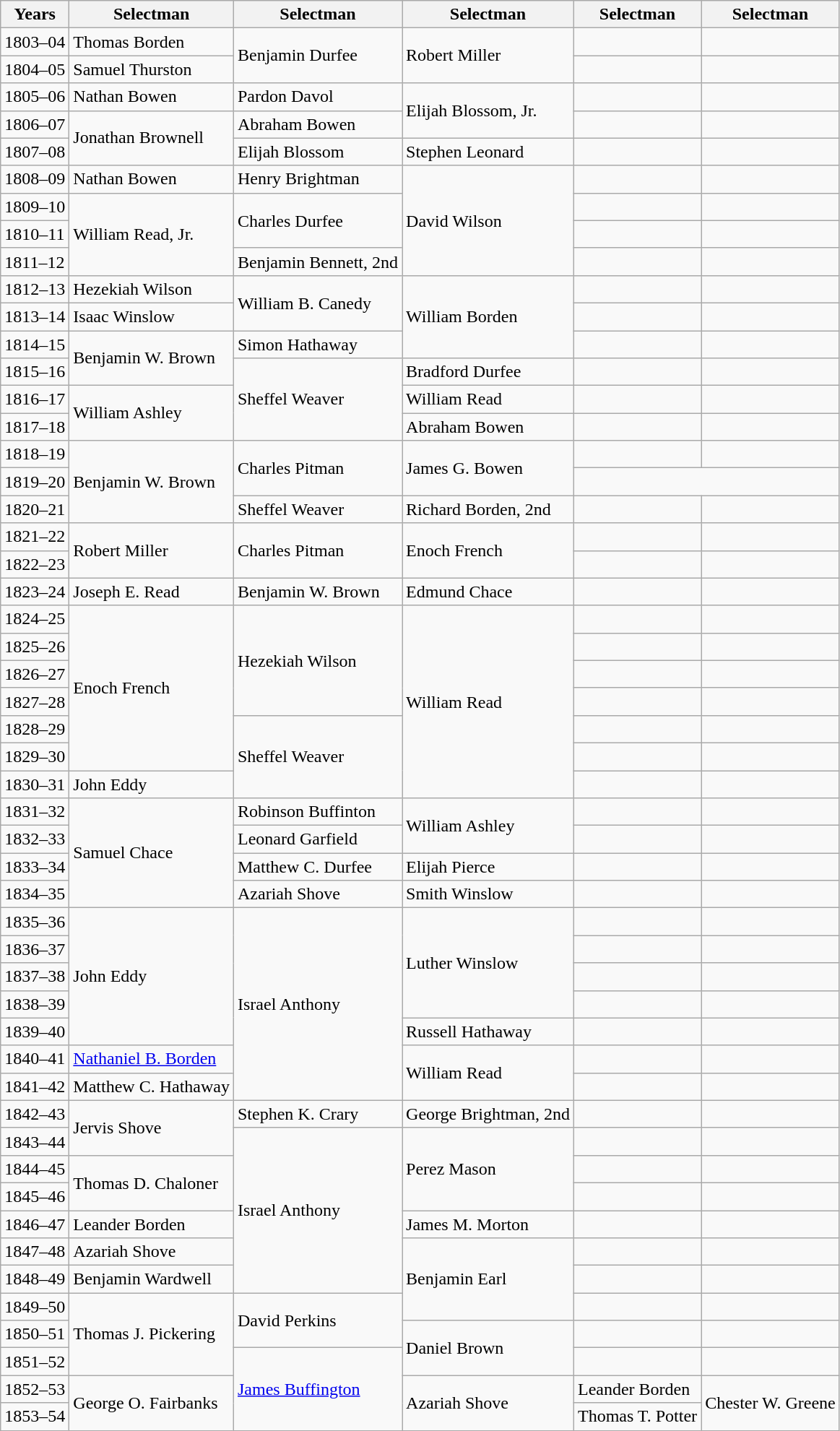<table class=wikitable>
<tr>
<th>Years</th>
<th>Selectman</th>
<th>Selectman</th>
<th>Selectman</th>
<th>Selectman</th>
<th>Selectman</th>
</tr>
<tr>
<td>1803–04</td>
<td>Thomas Borden</td>
<td rowspan=2>Benjamin Durfee</td>
<td rowspan=2>Robert Miller</td>
<td></td>
<td></td>
</tr>
<tr>
<td>1804–05</td>
<td>Samuel Thurston</td>
<td></td>
<td></td>
</tr>
<tr>
<td>1805–06</td>
<td>Nathan Bowen</td>
<td>Pardon Davol</td>
<td rowspan=2>Elijah Blossom, Jr.</td>
<td></td>
<td></td>
</tr>
<tr>
<td>1806–07</td>
<td rowspan=2>Jonathan Brownell</td>
<td>Abraham Bowen</td>
<td></td>
<td></td>
</tr>
<tr>
<td>1807–08</td>
<td>Elijah Blossom</td>
<td>Stephen Leonard</td>
<td></td>
<td></td>
</tr>
<tr>
<td>1808–09</td>
<td>Nathan Bowen</td>
<td>Henry Brightman</td>
<td rowspan=4>David Wilson</td>
<td></td>
<td></td>
</tr>
<tr>
<td>1809–10</td>
<td rowspan=3>William Read, Jr.</td>
<td rowspan=2>Charles Durfee</td>
<td></td>
<td></td>
</tr>
<tr>
<td>1810–11</td>
<td></td>
<td></td>
</tr>
<tr>
<td>1811–12</td>
<td>Benjamin Bennett, 2nd</td>
<td></td>
<td></td>
</tr>
<tr>
<td>1812–13</td>
<td>Hezekiah Wilson</td>
<td rowspan=2>William B. Canedy</td>
<td rowspan=3>William Borden</td>
<td></td>
<td></td>
</tr>
<tr>
<td>1813–14</td>
<td>Isaac Winslow</td>
<td></td>
<td></td>
</tr>
<tr>
<td>1814–15</td>
<td rowspan=2>Benjamin W. Brown</td>
<td>Simon Hathaway</td>
<td></td>
<td></td>
</tr>
<tr>
<td>1815–16</td>
<td rowspan=3>Sheffel Weaver</td>
<td>Bradford Durfee</td>
<td></td>
<td></td>
</tr>
<tr>
<td>1816–17</td>
<td rowspan=2>William Ashley</td>
<td>William Read</td>
<td></td>
<td></td>
</tr>
<tr>
<td>1817–18</td>
<td>Abraham Bowen</td>
<td></td>
<td></td>
</tr>
<tr>
<td>1818–19</td>
<td rowspan=3>Benjamin W. Brown</td>
<td rowspan=2>Charles Pitman</td>
<td rowspan=2>James G. Bowen</td>
<td></td>
<td></td>
</tr>
<tr>
<td>1819–20</td>
</tr>
<tr>
<td>1820–21</td>
<td>Sheffel Weaver</td>
<td>Richard Borden, 2nd</td>
<td></td>
<td></td>
</tr>
<tr>
<td>1821–22</td>
<td rowspan=2>Robert Miller</td>
<td rowspan=2>Charles Pitman</td>
<td rowspan=2>Enoch French</td>
<td></td>
<td></td>
</tr>
<tr>
<td>1822–23</td>
<td></td>
<td></td>
</tr>
<tr>
<td>1823–24</td>
<td>Joseph E. Read</td>
<td>Benjamin W. Brown</td>
<td>Edmund Chace</td>
<td></td>
<td></td>
</tr>
<tr>
<td>1824–25</td>
<td rowspan=6>Enoch French</td>
<td rowspan=4>Hezekiah Wilson</td>
<td rowspan=7>William Read</td>
<td></td>
<td></td>
</tr>
<tr>
<td>1825–26</td>
<td></td>
<td></td>
</tr>
<tr>
<td>1826–27</td>
<td></td>
<td></td>
</tr>
<tr>
<td>1827–28</td>
<td></td>
<td></td>
</tr>
<tr>
<td>1828–29</td>
<td rowspan=3>Sheffel Weaver</td>
<td></td>
<td></td>
</tr>
<tr>
<td>1829–30</td>
<td></td>
<td></td>
</tr>
<tr>
<td>1830–31</td>
<td>John Eddy</td>
<td></td>
<td></td>
</tr>
<tr>
<td>1831–32</td>
<td rowspan=4>Samuel Chace</td>
<td>Robinson Buffinton</td>
<td rowspan=2>William Ashley</td>
<td></td>
<td></td>
</tr>
<tr>
<td>1832–33</td>
<td>Leonard Garfield</td>
<td></td>
<td></td>
</tr>
<tr>
<td>1833–34</td>
<td>Matthew C. Durfee</td>
<td>Elijah Pierce</td>
<td></td>
<td></td>
</tr>
<tr>
<td>1834–35</td>
<td>Azariah Shove</td>
<td>Smith Winslow</td>
<td></td>
<td></td>
</tr>
<tr>
<td>1835–36</td>
<td rowspan=5>John Eddy</td>
<td rowspan=7>Israel Anthony</td>
<td rowspan=4>Luther Winslow</td>
<td></td>
<td></td>
</tr>
<tr>
<td>1836–37</td>
<td></td>
<td></td>
</tr>
<tr>
<td>1837–38</td>
<td></td>
<td></td>
</tr>
<tr>
<td>1838–39</td>
<td></td>
<td></td>
</tr>
<tr>
<td>1839–40</td>
<td>Russell Hathaway</td>
<td></td>
<td></td>
</tr>
<tr>
<td>1840–41</td>
<td><a href='#'>Nathaniel B. Borden</a> </td>
<td rowspan=2>William Read</td>
<td></td>
<td></td>
</tr>
<tr>
<td>1841–42</td>
<td>Matthew C. Hathaway</td>
<td></td>
<td></td>
</tr>
<tr>
<td>1842–43</td>
<td rowspan=2>Jervis Shove</td>
<td>Stephen K. Crary</td>
<td>George Brightman, 2nd</td>
<td></td>
<td></td>
</tr>
<tr>
<td>1843–44</td>
<td rowspan=6>Israel Anthony</td>
<td rowspan=3>Perez Mason</td>
<td></td>
<td></td>
</tr>
<tr>
<td>1844–45</td>
<td rowspan=2>Thomas D. Chaloner</td>
<td></td>
<td></td>
</tr>
<tr>
<td>1845–46</td>
<td></td>
<td></td>
</tr>
<tr>
<td>1846–47</td>
<td>Leander Borden</td>
<td>James M. Morton</td>
<td></td>
<td></td>
</tr>
<tr>
<td>1847–48</td>
<td>Azariah Shove</td>
<td rowspan=3>Benjamin Earl</td>
<td></td>
<td></td>
</tr>
<tr>
<td>1848–49</td>
<td>Benjamin Wardwell</td>
<td></td>
<td></td>
</tr>
<tr>
<td>1849–50</td>
<td rowspan=3>Thomas J. Pickering</td>
<td rowspan=2>David Perkins</td>
<td></td>
<td></td>
</tr>
<tr>
<td>1850–51</td>
<td rowspan=2>Daniel Brown</td>
<td></td>
<td></td>
</tr>
<tr>
<td>1851–52</td>
<td rowspan=3><a href='#'>James Buffington</a> </td>
<td></td>
<td></td>
</tr>
<tr>
<td>1852–53</td>
<td rowspan=2>George O. Fairbanks</td>
<td rowspan=2>Azariah Shove</td>
<td>Leander Borden</td>
<td rowspan=2>Chester W. Greene</td>
</tr>
<tr>
<td>1853–54</td>
<td>Thomas T. Potter</td>
</tr>
</table>
